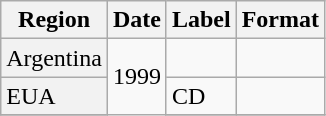<table class="wikitable">
<tr>
<th>Region</th>
<th>Date</th>
<th>Label</th>
<th>Format</th>
</tr>
<tr>
<td scope="row" style="background-color: #f2f2f2;">Argentina</td>
<td rowspan="6">1999</td>
<td></td>
<td></td>
</tr>
<tr>
<td scope="row" style="background-color: #f2f2f2;">EUA</td>
<td>CD</td>
<td></td>
</tr>
<tr>
</tr>
</table>
